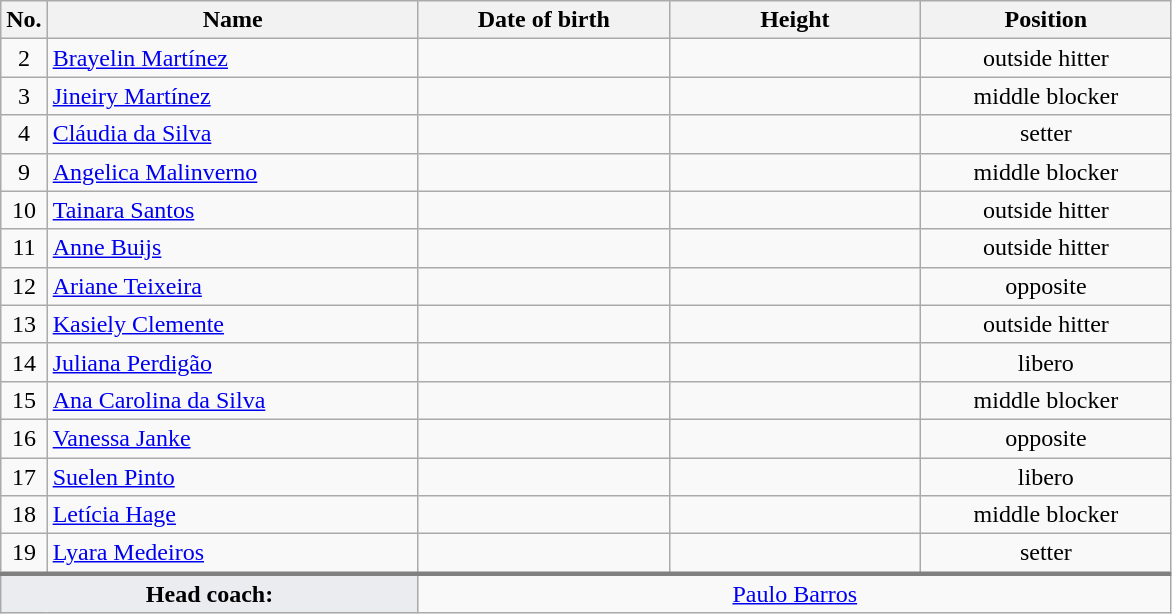<table class="wikitable sortable" style="font-size:100%; text-align:center">
<tr>
<th>No.</th>
<th style="width:15em">Name</th>
<th style="width:10em">Date of birth</th>
<th style="width:10em">Height</th>
<th style="width:10em">Position</th>
</tr>
<tr>
<td>2</td>
<td align=left> <a href='#'>Brayelin Martínez</a></td>
<td align=right></td>
<td></td>
<td>outside hitter</td>
</tr>
<tr>
<td>3</td>
<td align=left> <a href='#'>Jineiry Martínez</a></td>
<td align=right></td>
<td></td>
<td>middle blocker</td>
</tr>
<tr>
<td>4</td>
<td align=left> <a href='#'>Cláudia da Silva</a></td>
<td align=right></td>
<td></td>
<td>setter</td>
</tr>
<tr>
<td>9</td>
<td align=left> <a href='#'>Angelica Malinverno</a></td>
<td align=right></td>
<td></td>
<td>middle blocker</td>
</tr>
<tr>
<td>10</td>
<td align=left> <a href='#'>Tainara Santos</a></td>
<td align=right></td>
<td></td>
<td>outside hitter</td>
</tr>
<tr>
<td>11</td>
<td align=left> <a href='#'>Anne Buijs</a></td>
<td align=right></td>
<td></td>
<td>outside hitter</td>
</tr>
<tr>
<td>12</td>
<td align=left> <a href='#'>Ariane Teixeira</a></td>
<td align=right></td>
<td></td>
<td>opposite</td>
</tr>
<tr>
<td>13</td>
<td align=left> <a href='#'>Kasiely Clemente</a></td>
<td align=right></td>
<td></td>
<td>outside hitter</td>
</tr>
<tr>
<td>14</td>
<td align=left> <a href='#'>Juliana Perdigão</a></td>
<td align=right></td>
<td></td>
<td>libero</td>
</tr>
<tr>
<td>15</td>
<td align=left> <a href='#'>Ana Carolina da Silva</a></td>
<td align=right></td>
<td></td>
<td>middle blocker</td>
</tr>
<tr>
<td>16</td>
<td align=left> <a href='#'>Vanessa Janke</a></td>
<td align=right></td>
<td></td>
<td>opposite</td>
</tr>
<tr>
<td>17</td>
<td align=left> <a href='#'>Suelen Pinto</a></td>
<td align=right></td>
<td></td>
<td>libero</td>
</tr>
<tr>
<td>18</td>
<td align=left> <a href='#'>Letícia Hage</a></td>
<td align=right></td>
<td></td>
<td>middle blocker</td>
</tr>
<tr>
<td>19</td>
<td align=left> <a href='#'>Lyara Medeiros</a></td>
<td align=right></td>
<td></td>
<td>setter</td>
</tr>
<tr style="border-top: 3px solid grey">
<td colspan=2 style="background:#EAECF0"><strong>Head coach:</strong></td>
<td colspan=3> <a href='#'>Paulo Barros</a></td>
</tr>
</table>
